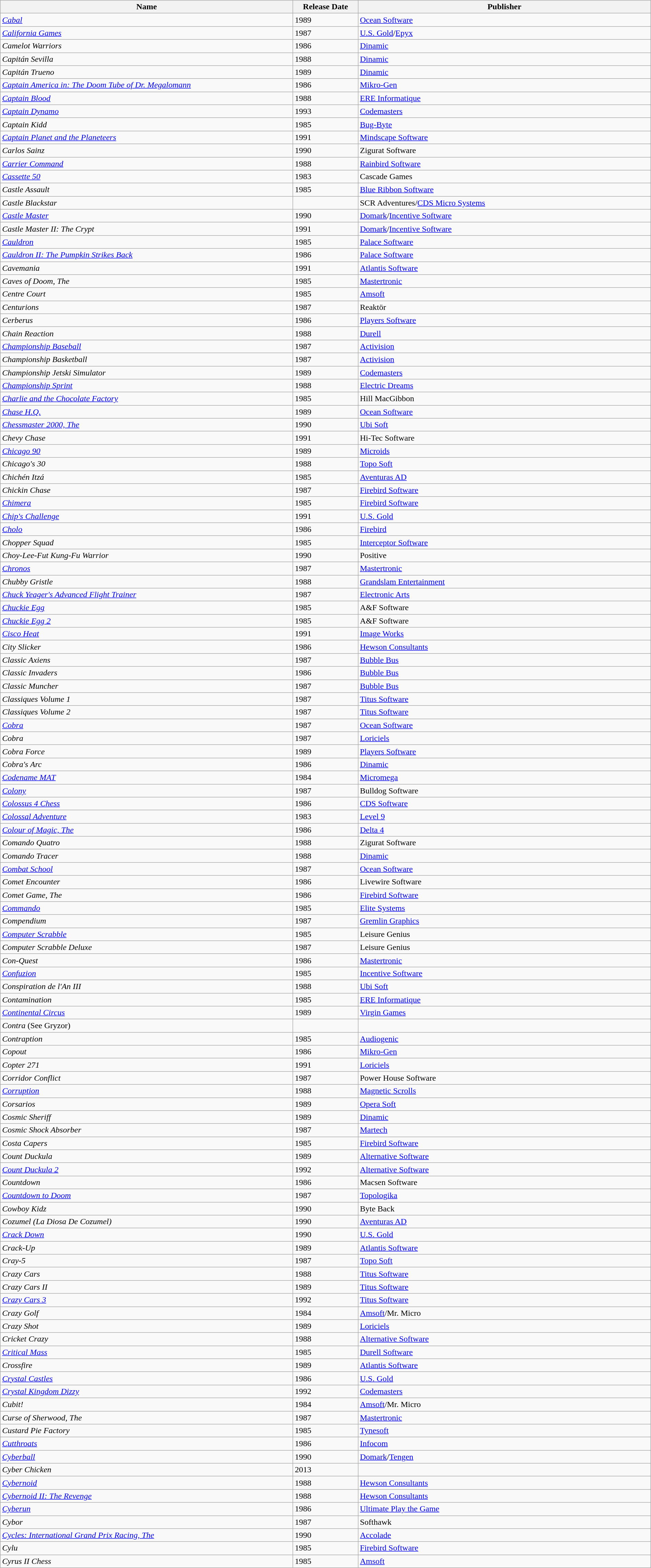<table class="wikitable sortable" style="width:100%;">
<tr>
<th style="width:45%;">Name</th>
<th style="width:10%;">Release Date</th>
<th style="width:45%;">Publisher</th>
</tr>
<tr>
<td><em><a href='#'>Cabal</a></em></td>
<td>1989</td>
<td><a href='#'>Ocean Software</a></td>
</tr>
<tr>
<td><em><a href='#'>California Games</a></em></td>
<td>1987</td>
<td><a href='#'>U.S. Gold</a>/<a href='#'>Epyx</a></td>
</tr>
<tr>
<td><em>Camelot Warriors</em></td>
<td>1986</td>
<td><a href='#'>Dinamic</a></td>
</tr>
<tr>
<td><em>Capitán Sevilla</em></td>
<td>1988</td>
<td><a href='#'>Dinamic</a></td>
</tr>
<tr>
<td><em>Capitán Trueno</em></td>
<td>1989</td>
<td><a href='#'>Dinamic</a></td>
</tr>
<tr>
<td><em><a href='#'>Captain America in: The Doom Tube of Dr. Megalomann</a></em></td>
<td>1986</td>
<td><a href='#'>Mikro-Gen</a></td>
</tr>
<tr>
<td><em><a href='#'>Captain Blood</a></em></td>
<td>1988</td>
<td><a href='#'>ERE Informatique</a></td>
</tr>
<tr>
<td><em><a href='#'>Captain Dynamo</a></em></td>
<td>1993</td>
<td><a href='#'>Codemasters</a></td>
</tr>
<tr>
<td><em>Captain Kidd</em></td>
<td>1985</td>
<td><a href='#'>Bug-Byte</a></td>
</tr>
<tr>
<td><em><a href='#'>Captain Planet and the Planeteers</a></em></td>
<td>1991</td>
<td><a href='#'>Mindscape Software</a></td>
</tr>
<tr>
<td><em>Carlos Sainz</em></td>
<td>1990</td>
<td>Zigurat Software</td>
</tr>
<tr>
<td><em><a href='#'>Carrier Command</a></em></td>
<td>1988</td>
<td><a href='#'>Rainbird Software</a></td>
</tr>
<tr>
<td><em><a href='#'>Cassette 50</a></em></td>
<td>1983</td>
<td>Cascade Games</td>
</tr>
<tr>
<td><em>Castle Assault</em></td>
<td>1985</td>
<td><a href='#'>Blue Ribbon Software</a></td>
</tr>
<tr>
<td><em>Castle Blackstar</em></td>
<td></td>
<td>SCR Adventures/<a href='#'>CDS Micro Systems</a></td>
</tr>
<tr>
<td><em><a href='#'>Castle Master</a></em></td>
<td>1990</td>
<td><a href='#'>Domark</a>/<a href='#'>Incentive Software</a></td>
</tr>
<tr>
<td><em>Castle Master II: The Crypt</em></td>
<td>1991</td>
<td><a href='#'>Domark</a>/<a href='#'>Incentive Software</a></td>
</tr>
<tr>
<td><em><a href='#'>Cauldron</a></em></td>
<td>1985</td>
<td><a href='#'>Palace Software</a></td>
</tr>
<tr>
<td><em><a href='#'>Cauldron II: The Pumpkin Strikes Back</a></em></td>
<td>1986</td>
<td><a href='#'>Palace Software</a></td>
</tr>
<tr>
<td><em>Cavemania</em></td>
<td>1991</td>
<td><a href='#'>Atlantis Software</a></td>
</tr>
<tr>
<td><em>Caves of Doom, The</em></td>
<td>1985</td>
<td><a href='#'>Mastertronic</a></td>
</tr>
<tr>
<td><em>Centre Court</em></td>
<td>1985</td>
<td><a href='#'>Amsoft</a></td>
</tr>
<tr>
<td><em>Centurions</em></td>
<td>1987</td>
<td>Reaktör</td>
</tr>
<tr>
<td><em>Cerberus</em></td>
<td>1986</td>
<td><a href='#'>Players Software</a></td>
</tr>
<tr>
<td><em>Chain Reaction</em></td>
<td>1988</td>
<td><a href='#'>Durell</a></td>
</tr>
<tr>
<td><em><a href='#'>Championship Baseball</a></em></td>
<td>1987</td>
<td><a href='#'>Activision</a></td>
</tr>
<tr>
<td><em>Championship Basketball</em></td>
<td>1987</td>
<td><a href='#'>Activision</a></td>
</tr>
<tr>
<td><em>Championship Jetski Simulator</em></td>
<td>1989</td>
<td><a href='#'>Codemasters</a></td>
</tr>
<tr>
<td><em><a href='#'>Championship Sprint</a></em></td>
<td>1988</td>
<td><a href='#'>Electric Dreams</a></td>
</tr>
<tr>
<td><em><a href='#'>Charlie and the Chocolate Factory</a></em></td>
<td>1985</td>
<td>Hill MacGibbon</td>
</tr>
<tr>
<td><em><a href='#'>Chase H.Q.</a></em></td>
<td>1989</td>
<td><a href='#'>Ocean Software</a></td>
</tr>
<tr>
<td><em><a href='#'>Chessmaster 2000, The</a></em></td>
<td>1990</td>
<td><a href='#'>Ubi Soft</a></td>
</tr>
<tr>
<td><em>Chevy Chase</em></td>
<td>1991</td>
<td>Hi-Tec Software</td>
</tr>
<tr>
<td><em><a href='#'>Chicago 90</a></em></td>
<td>1989</td>
<td><a href='#'>Microids</a></td>
</tr>
<tr>
<td><em>Chicago's 30</em></td>
<td>1988</td>
<td><a href='#'>Topo Soft</a></td>
</tr>
<tr>
<td><em>Chichén Itzá</em></td>
<td>1985</td>
<td><a href='#'>Aventuras AD</a></td>
</tr>
<tr>
<td><em>Chickin Chase</em></td>
<td>1987</td>
<td><a href='#'>Firebird Software</a></td>
</tr>
<tr>
<td><em><a href='#'>Chimera</a></em></td>
<td>1985</td>
<td><a href='#'>Firebird Software</a></td>
</tr>
<tr>
<td><em><a href='#'>Chip's Challenge</a></em></td>
<td>1991</td>
<td><a href='#'>U.S. Gold</a></td>
</tr>
<tr>
<td><em><a href='#'>Cholo</a></em></td>
<td>1986</td>
<td><a href='#'>Firebird</a></td>
</tr>
<tr>
<td><em>Chopper Squad</em></td>
<td>1985</td>
<td><a href='#'>Interceptor Software</a></td>
</tr>
<tr>
<td><em>Choy-Lee-Fut Kung-Fu Warrior</em></td>
<td>1990</td>
<td>Positive</td>
</tr>
<tr>
<td><em><a href='#'>Chronos</a></em></td>
<td>1987</td>
<td><a href='#'>Mastertronic</a></td>
</tr>
<tr>
<td><em>Chubby Gristle</em></td>
<td>1988</td>
<td><a href='#'>Grandslam Entertainment</a></td>
</tr>
<tr>
<td><em><a href='#'>Chuck Yeager's Advanced Flight Trainer</a></em></td>
<td>1987</td>
<td><a href='#'>Electronic Arts</a></td>
</tr>
<tr>
<td><em><a href='#'>Chuckie Egg</a></em></td>
<td>1985</td>
<td>A&F Software</td>
</tr>
<tr>
<td><em><a href='#'>Chuckie Egg 2</a></em></td>
<td>1985</td>
<td>A&F Software</td>
</tr>
<tr>
<td><em><a href='#'>Cisco Heat</a></em></td>
<td>1991</td>
<td><a href='#'>Image Works</a></td>
</tr>
<tr>
<td><em>City Slicker</em></td>
<td>1986</td>
<td><a href='#'>Hewson Consultants</a></td>
</tr>
<tr>
<td><em>Classic Axiens</em></td>
<td>1987</td>
<td><a href='#'>Bubble Bus</a></td>
</tr>
<tr>
<td><em>Classic Invaders</em></td>
<td>1986</td>
<td><a href='#'>Bubble Bus</a></td>
</tr>
<tr>
<td><em>Classic Muncher</em></td>
<td>1987</td>
<td><a href='#'>Bubble Bus</a></td>
</tr>
<tr>
<td><em>Classiques Volume 1</em></td>
<td>1987</td>
<td><a href='#'>Titus Software</a></td>
</tr>
<tr>
<td><em>Classiques Volume 2</em></td>
<td>1987</td>
<td><a href='#'>Titus Software</a></td>
</tr>
<tr>
<td><em><a href='#'>Cobra</a></em></td>
<td>1987</td>
<td><a href='#'>Ocean Software</a></td>
</tr>
<tr>
<td><em>Cobra</em></td>
<td>1987</td>
<td><a href='#'>Loriciels</a></td>
</tr>
<tr>
<td><em>Cobra Force</em></td>
<td>1989</td>
<td><a href='#'>Players Software</a></td>
</tr>
<tr>
<td><em>Cobra's Arc</em></td>
<td>1986</td>
<td><a href='#'>Dinamic</a></td>
</tr>
<tr>
<td><em><a href='#'>Codename MAT</a></em></td>
<td>1984</td>
<td><a href='#'>Micromega</a></td>
</tr>
<tr>
<td><em><a href='#'>Colony</a></em></td>
<td>1987</td>
<td>Bulldog Software</td>
</tr>
<tr>
<td><em><a href='#'>Colossus 4 Chess</a></em></td>
<td>1986</td>
<td><a href='#'>CDS Software</a></td>
</tr>
<tr>
<td><em><a href='#'>Colossal Adventure</a></em></td>
<td>1983</td>
<td><a href='#'>Level 9</a></td>
</tr>
<tr>
<td><em><a href='#'>Colour of Magic, The</a></em></td>
<td>1986</td>
<td><a href='#'>Delta 4</a></td>
</tr>
<tr>
<td><em>Comando Quatro</em></td>
<td>1988</td>
<td>Zigurat Software</td>
</tr>
<tr>
<td><em>Comando Tracer</em></td>
<td>1988</td>
<td><a href='#'>Dinamic</a></td>
</tr>
<tr>
<td><em><a href='#'>Combat School</a></em></td>
<td>1987</td>
<td><a href='#'>Ocean Software</a></td>
</tr>
<tr>
<td><em>Comet Encounter</em></td>
<td>1986</td>
<td>Livewire Software</td>
</tr>
<tr>
<td><em>Comet Game, The</em></td>
<td>1986</td>
<td><a href='#'>Firebird Software</a></td>
</tr>
<tr>
<td><em><a href='#'>Commando</a></em></td>
<td>1985</td>
<td><a href='#'>Elite Systems</a></td>
</tr>
<tr>
<td><em>Compendium</em></td>
<td>1987</td>
<td><a href='#'>Gremlin Graphics</a></td>
</tr>
<tr>
<td><em><a href='#'>Computer Scrabble</a></em></td>
<td>1985</td>
<td>Leisure Genius</td>
</tr>
<tr>
<td><em>Computer Scrabble Deluxe</em></td>
<td>1987</td>
<td>Leisure Genius</td>
</tr>
<tr>
<td><em>Con-Quest</em></td>
<td>1986</td>
<td><a href='#'>Mastertronic</a></td>
</tr>
<tr>
<td><em><a href='#'>Confuzion</a></em></td>
<td>1985</td>
<td><a href='#'>Incentive Software</a></td>
</tr>
<tr>
<td><em>Conspiration de l'An III</em></td>
<td>1988</td>
<td><a href='#'>Ubi Soft</a></td>
</tr>
<tr>
<td><em>Contamination</em></td>
<td>1985</td>
<td><a href='#'>ERE Informatique</a></td>
</tr>
<tr>
<td><em><a href='#'>Continental Circus</a></em></td>
<td>1989</td>
<td><a href='#'>Virgin Games</a></td>
</tr>
<tr>
<td><em>Contra</em> (See Gryzor)</td>
<td></td>
<td></td>
</tr>
<tr>
<td><em>Contraption</em></td>
<td>1985</td>
<td><a href='#'>Audiogenic</a></td>
</tr>
<tr>
<td><em>Copout</em></td>
<td>1986</td>
<td><a href='#'>Mikro-Gen</a></td>
</tr>
<tr>
<td><em>Copter 271</em></td>
<td>1991</td>
<td><a href='#'>Loriciels</a></td>
</tr>
<tr>
<td><em>Corridor Conflict</em></td>
<td>1987</td>
<td>Power House Software</td>
</tr>
<tr>
<td><em><a href='#'>Corruption</a></em></td>
<td>1988</td>
<td><a href='#'>Magnetic Scrolls</a></td>
</tr>
<tr>
<td><em>Corsarios</em></td>
<td>1989</td>
<td><a href='#'>Opera Soft</a></td>
</tr>
<tr>
<td><em>Cosmic Sheriff</em></td>
<td>1989</td>
<td><a href='#'>Dinamic</a></td>
</tr>
<tr>
<td><em>Cosmic Shock Absorber</em></td>
<td>1987</td>
<td><a href='#'>Martech</a></td>
</tr>
<tr>
<td><em>Costa Capers</em></td>
<td>1985</td>
<td><a href='#'>Firebird Software</a></td>
</tr>
<tr>
<td><em>Count Duckula</em></td>
<td>1989</td>
<td><a href='#'>Alternative Software</a></td>
</tr>
<tr>
<td><em><a href='#'>Count Duckula 2</a></em></td>
<td>1992</td>
<td><a href='#'>Alternative Software</a></td>
</tr>
<tr>
<td><em>Countdown</em></td>
<td>1986</td>
<td>Macsen Software</td>
</tr>
<tr>
<td><em><a href='#'>Countdown to Doom</a></em></td>
<td>1987</td>
<td><a href='#'>Topologika</a></td>
</tr>
<tr>
<td><em>Cowboy Kidz</em></td>
<td>1990</td>
<td>Byte Back</td>
</tr>
<tr>
<td><em>Cozumel (La Diosa De Cozumel)</em></td>
<td>1990</td>
<td><a href='#'>Aventuras AD</a></td>
</tr>
<tr>
<td><em><a href='#'>Crack Down</a></em></td>
<td>1990</td>
<td><a href='#'>U.S. Gold</a></td>
</tr>
<tr>
<td><em>Crack-Up</em></td>
<td>1989</td>
<td><a href='#'>Atlantis Software</a></td>
</tr>
<tr>
<td><em>Cray-5</em></td>
<td>1987</td>
<td><a href='#'>Topo Soft</a></td>
</tr>
<tr>
<td><em>Crazy Cars</em></td>
<td>1988</td>
<td><a href='#'>Titus Software</a></td>
</tr>
<tr>
<td><em>Crazy Cars II</em></td>
<td>1989</td>
<td><a href='#'>Titus Software</a></td>
</tr>
<tr>
<td><em><a href='#'>Crazy Cars 3</a></em></td>
<td>1992</td>
<td><a href='#'>Titus Software</a></td>
</tr>
<tr>
<td><em>Crazy Golf</em></td>
<td>1984</td>
<td><a href='#'>Amsoft</a>/Mr. Micro</td>
</tr>
<tr>
<td><em>Crazy Shot</em></td>
<td>1989</td>
<td><a href='#'>Loriciels</a></td>
</tr>
<tr>
<td><em>Cricket Crazy</em></td>
<td>1988</td>
<td><a href='#'>Alternative Software</a></td>
</tr>
<tr>
<td><em><a href='#'>Critical Mass</a></em></td>
<td>1985</td>
<td><a href='#'>Durell Software</a></td>
</tr>
<tr>
<td><em>Crossfire</em></td>
<td>1989</td>
<td><a href='#'>Atlantis Software</a></td>
</tr>
<tr>
<td><em><a href='#'>Crystal Castles</a></em></td>
<td>1986</td>
<td><a href='#'>U.S. Gold</a></td>
</tr>
<tr>
<td><em><a href='#'>Crystal Kingdom Dizzy</a></em></td>
<td>1992</td>
<td><a href='#'>Codemasters</a></td>
</tr>
<tr>
<td><em>Cubit!</em></td>
<td>1984</td>
<td><a href='#'>Amsoft</a>/Mr. Micro</td>
</tr>
<tr>
<td><em>Curse of Sherwood, The</em></td>
<td>1987</td>
<td><a href='#'>Mastertronic</a></td>
</tr>
<tr>
<td><em>Custard Pie Factory</em></td>
<td>1985</td>
<td><a href='#'>Tynesoft</a></td>
</tr>
<tr>
<td><em><a href='#'>Cutthroats</a></em></td>
<td>1986</td>
<td><a href='#'>Infocom</a></td>
</tr>
<tr>
<td><em><a href='#'>Cyberball</a></em></td>
<td>1990</td>
<td><a href='#'>Domark</a>/<a href='#'>Tengen</a></td>
</tr>
<tr>
<td><em>Cyber Chicken</em></td>
<td>2013</td>
<td></td>
</tr>
<tr>
<td><em><a href='#'>Cybernoid</a></em></td>
<td>1988</td>
<td><a href='#'>Hewson Consultants</a></td>
</tr>
<tr>
<td><em><a href='#'>Cybernoid II: The Revenge</a></em></td>
<td>1988</td>
<td><a href='#'>Hewson Consultants</a></td>
</tr>
<tr>
<td><em><a href='#'>Cyberun</a></em></td>
<td>1986</td>
<td><a href='#'>Ultimate Play the Game</a></td>
</tr>
<tr>
<td><em>Cybor</em></td>
<td>1987</td>
<td>Softhawk</td>
</tr>
<tr>
<td><em><a href='#'>Cycles: International Grand Prix Racing, The</a></em></td>
<td>1990</td>
<td><a href='#'>Accolade</a></td>
</tr>
<tr>
<td><em>Cylu</em></td>
<td>1985</td>
<td><a href='#'>Firebird Software</a></td>
</tr>
<tr>
<td><em>Cyrus II Chess</em></td>
<td>1985</td>
<td><a href='#'>Amsoft</a></td>
</tr>
</table>
